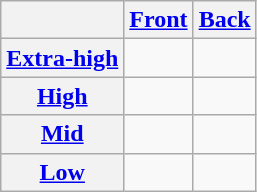<table class="wikitable" style="text-align:center;">
<tr>
<th></th>
<th><a href='#'>Front</a></th>
<th><a href='#'>Back</a></th>
</tr>
<tr>
<th><a href='#'>Extra-high</a></th>
<td> </td>
<td></td>
</tr>
<tr>
<th><a href='#'>High</a></th>
<td>  </td>
<td></td>
</tr>
<tr>
<th><a href='#'>Mid</a></th>
<td> </td>
<td></td>
</tr>
<tr>
<th><a href='#'>Low</a></th>
<td></td>
<td> </td>
</tr>
</table>
